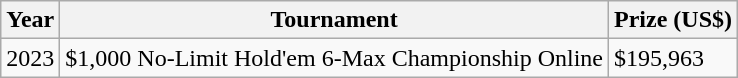<table class="wikitable">
<tr>
<th>Year</th>
<th>Tournament</th>
<th>Prize (US$)</th>
</tr>
<tr>
<td>2023</td>
<td>$1,000 No-Limit Hold'em 6-Max Championship	Online</td>
<td>$195,963</td>
</tr>
</table>
